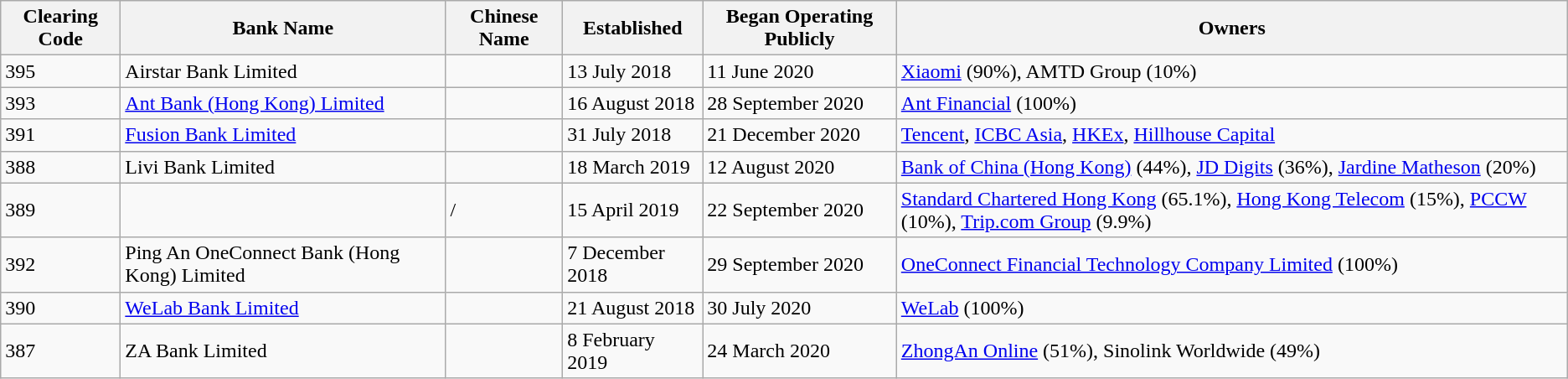<table class="wikitable sortable">
<tr>
<th scope="col">Clearing Code</th>
<th scope="col">Bank Name</th>
<th scope="col">Chinese Name</th>
<th scope="col">Established</th>
<th>Began Operating Publicly</th>
<th>Owners</th>
</tr>
<tr>
<td>395</td>
<td>Airstar Bank Limited</td>
<td></td>
<td>13 July 2018</td>
<td>11 June 2020</td>
<td><a href='#'>Xiaomi</a> (90%), AMTD Group (10%)</td>
</tr>
<tr>
<td>393</td>
<td><a href='#'>Ant Bank (Hong Kong) Limited</a></td>
<td></td>
<td>16 August 2018</td>
<td>28 September 2020</td>
<td><a href='#'>Ant Financial</a> (100%)</td>
</tr>
<tr>
<td>391</td>
<td><a href='#'>Fusion Bank Limited</a></td>
<td></td>
<td>31 July 2018</td>
<td>21 December 2020</td>
<td><a href='#'>Tencent</a>, <a href='#'>ICBC Asia</a>, <a href='#'>HKEx</a>, <a href='#'>Hillhouse Capital</a></td>
</tr>
<tr>
<td>388</td>
<td>Livi Bank Limited</td>
<td></td>
<td>18 March 2019</td>
<td>12 August 2020</td>
<td><a href='#'>Bank of China (Hong Kong)</a> (44%), <a href='#'>JD Digits</a> (36%), <a href='#'>Jardine Matheson</a> (20%)</td>
</tr>
<tr>
<td>389</td>
<td></td>
<td>/</td>
<td>15 April 2019</td>
<td>22 September 2020</td>
<td><a href='#'>Standard Chartered Hong Kong</a> (65.1%), <a href='#'>Hong Kong Telecom</a> (15%), <a href='#'>PCCW</a> (10%), <a href='#'>Trip.com Group</a> (9.9%)</td>
</tr>
<tr>
<td>392</td>
<td>Ping An OneConnect Bank (Hong Kong) Limited</td>
<td></td>
<td>7 December 2018</td>
<td>29 September 2020</td>
<td><a href='#'>OneConnect Financial Technology Company Limited</a> (100%)</td>
</tr>
<tr>
<td>390</td>
<td><a href='#'>WeLab Bank Limited</a></td>
<td></td>
<td>21 August 2018</td>
<td>30 July 2020</td>
<td><a href='#'>WeLab</a> (100%)</td>
</tr>
<tr>
<td>387</td>
<td>ZA Bank Limited</td>
<td></td>
<td>8 February 2019</td>
<td>24 March 2020</td>
<td><a href='#'>ZhongAn Online</a> (51%), Sinolink Worldwide (49%)</td>
</tr>
</table>
